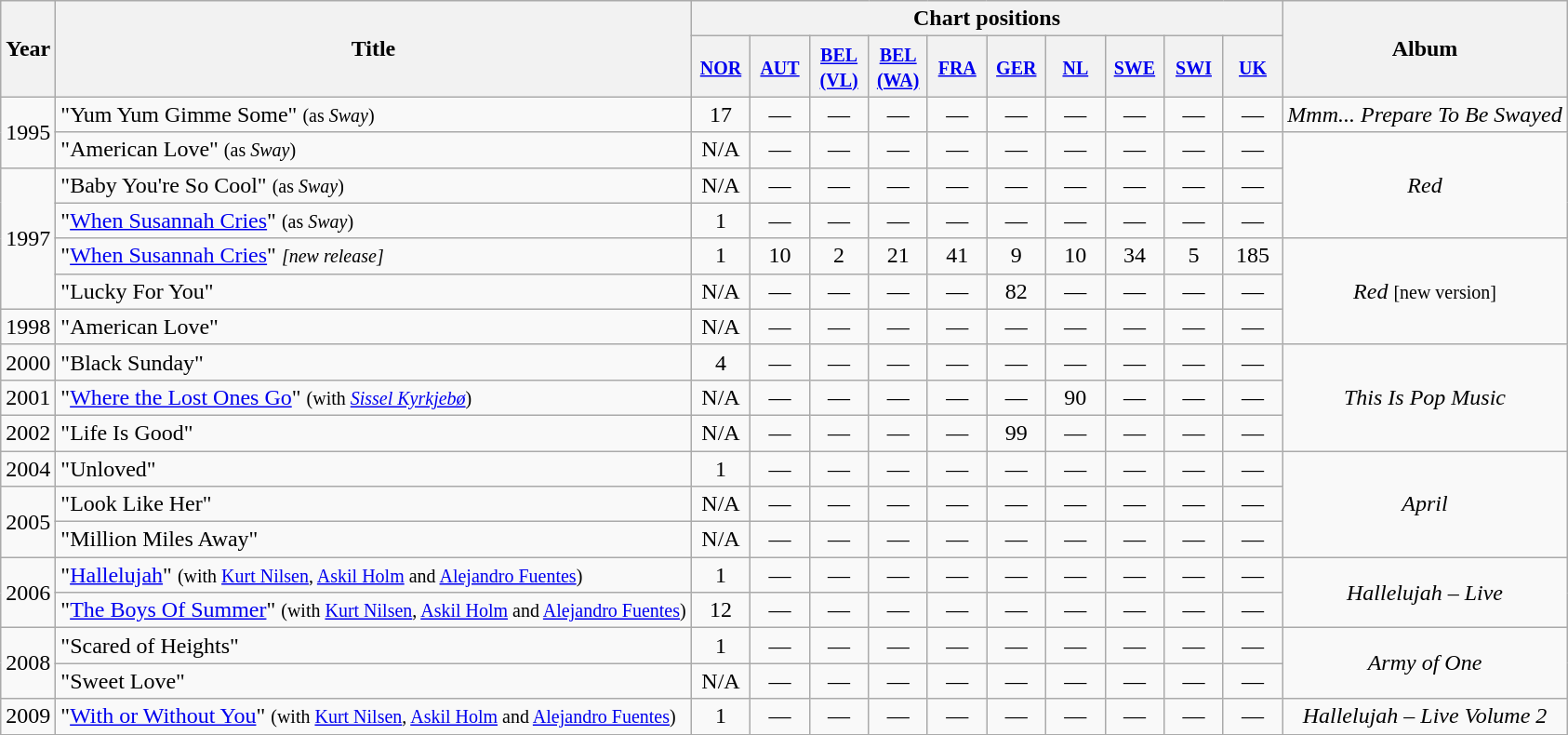<table class="wikitable">
<tr>
<th rowspan="2">Year</th>
<th rowspan="2">Title</th>
<th colspan="10">Chart positions</th>
<th rowspan="2">Album</th>
</tr>
<tr>
<th style="width:35px;"><small><a href='#'>NOR</a></small><br></th>
<th style="width:35px;"><small><a href='#'>AUT</a></small><br></th>
<th style="width:35px;"><small><a href='#'>BEL (VL)</a></small><br></th>
<th style="width:35px;"><small><a href='#'>BEL (WA)</a></small><br></th>
<th style="width:35px;"><small><a href='#'>FRA</a></small><br></th>
<th style="width:35px;"><small><a href='#'>GER</a></small><br></th>
<th style="width:35px;"><small><a href='#'>NL</a></small><br></th>
<th style="width:35px;"><small><a href='#'>SWE</a></small><br></th>
<th style="width:35px;"><small><a href='#'>SWI</a></small><br></th>
<th style="width:35px;"><small><a href='#'>UK</a></small><br></th>
</tr>
<tr>
<td style="text-align:center;" rowspan="2">1995</td>
<td align="left">"Yum Yum Gimme Some" <small> (as <em>Sway</em>) </small></td>
<td style="text-align:center;">17</td>
<td style="text-align:center;">—</td>
<td style="text-align:center;">—</td>
<td style="text-align:center;">—</td>
<td style="text-align:center;">—</td>
<td style="text-align:center;">—</td>
<td style="text-align:center;">—</td>
<td style="text-align:center;">—</td>
<td style="text-align:center;">—</td>
<td style="text-align:center;">—</td>
<td style="text-align:center;" rowspan="1"><em>Mmm... Prepare To Be Swayed</em></td>
</tr>
<tr>
<td align="left">"American Love" <small> (as <em>Sway</em>) </small></td>
<td style="text-align:center;">N/A</td>
<td style="text-align:center;">—</td>
<td style="text-align:center;">—</td>
<td style="text-align:center;">—</td>
<td style="text-align:center;">—</td>
<td style="text-align:center;">—</td>
<td style="text-align:center;">—</td>
<td style="text-align:center;">—</td>
<td style="text-align:center;">—</td>
<td style="text-align:center;">—</td>
<td style="text-align:center;" rowspan="3"><em>Red</em></td>
</tr>
<tr>
<td style="text-align:center;" rowspan="4">1997</td>
<td align="left">"Baby You're So Cool" <small> (as <em>Sway</em>) </small></td>
<td style="text-align:center;">N/A</td>
<td style="text-align:center;">—</td>
<td style="text-align:center;">—</td>
<td style="text-align:center;">—</td>
<td style="text-align:center;">—</td>
<td style="text-align:center;">—</td>
<td style="text-align:center;">—</td>
<td style="text-align:center;">—</td>
<td style="text-align:center;">—</td>
<td style="text-align:center;">—</td>
</tr>
<tr>
<td align="left">"<a href='#'>When Susannah Cries</a>" <small> (as <em>Sway</em>) </small></td>
<td style="text-align:center;">1</td>
<td style="text-align:center;">—</td>
<td style="text-align:center;">—</td>
<td style="text-align:center;">—</td>
<td style="text-align:center;">—</td>
<td style="text-align:center;">—</td>
<td style="text-align:center;">—</td>
<td style="text-align:center;">—</td>
<td style="text-align:center;">—</td>
<td style="text-align:center;">—</td>
</tr>
<tr>
<td align="left">"<a href='#'>When Susannah Cries</a>" <small><em>[new release]</em></small></td>
<td style="text-align:center;">1</td>
<td style="text-align:center;">10</td>
<td style="text-align:center;">2</td>
<td style="text-align:center;">21</td>
<td style="text-align:center;">41</td>
<td style="text-align:center;">9</td>
<td style="text-align:center;">10</td>
<td style="text-align:center;">34</td>
<td style="text-align:center;">5</td>
<td style="text-align:center;">185</td>
<td style="text-align:center;" rowspan="3"><em>Red</em> <small>[new version]</small></td>
</tr>
<tr>
<td align="left">"Lucky For You"</td>
<td style="text-align:center;">N/A</td>
<td style="text-align:center;">—</td>
<td style="text-align:center;">—</td>
<td style="text-align:center;">—</td>
<td style="text-align:center;">—</td>
<td style="text-align:center;">82</td>
<td style="text-align:center;">—</td>
<td style="text-align:center;">—</td>
<td style="text-align:center;">—</td>
<td style="text-align:center;">—</td>
</tr>
<tr>
<td style="text-align:center;" rowspan="1">1998</td>
<td align="left">"American Love"</td>
<td style="text-align:center;">N/A</td>
<td style="text-align:center;">—</td>
<td style="text-align:center;">—</td>
<td style="text-align:center;">—</td>
<td style="text-align:center;">—</td>
<td style="text-align:center;">—</td>
<td style="text-align:center;">—</td>
<td style="text-align:center;">—</td>
<td style="text-align:center;">—</td>
<td style="text-align:center;">—</td>
</tr>
<tr>
<td style="text-align:center;" rowspan="1">2000</td>
<td align="left">"Black Sunday"</td>
<td style="text-align:center;">4</td>
<td style="text-align:center;">—</td>
<td style="text-align:center;">—</td>
<td style="text-align:center;">—</td>
<td style="text-align:center;">—</td>
<td style="text-align:center;">—</td>
<td style="text-align:center;">—</td>
<td style="text-align:center;">—</td>
<td style="text-align:center;">—</td>
<td style="text-align:center;">—</td>
<td style="text-align:center;" rowspan="3"><em>This Is Pop Music</em></td>
</tr>
<tr>
<td style="text-align:center;" rowspan="1">2001</td>
<td align="left">"<a href='#'>Where the Lost Ones Go</a>" <small> (with <em><a href='#'>Sissel Kyrkjebø</a></em>) </small></td>
<td style="text-align:center;">N/A</td>
<td style="text-align:center;">—</td>
<td style="text-align:center;">—</td>
<td style="text-align:center;">—</td>
<td style="text-align:center;">—</td>
<td style="text-align:center;">—</td>
<td style="text-align:center;">90</td>
<td style="text-align:center;">—</td>
<td style="text-align:center;">—</td>
<td style="text-align:center;">—</td>
</tr>
<tr>
<td style="text-align:center;" rowspan="1">2002</td>
<td align="left">"Life Is Good"</td>
<td style="text-align:center;">N/A</td>
<td style="text-align:center;">—</td>
<td style="text-align:center;">—</td>
<td style="text-align:center;">—</td>
<td style="text-align:center;">—</td>
<td style="text-align:center;">99</td>
<td style="text-align:center;">—</td>
<td style="text-align:center;">—</td>
<td style="text-align:center;">—</td>
<td style="text-align:center;">—</td>
</tr>
<tr>
<td style="text-align:center;">2004</td>
<td align="left">"Unloved"</td>
<td style="text-align:center;">1</td>
<td style="text-align:center;">—</td>
<td style="text-align:center;">—</td>
<td style="text-align:center;">—</td>
<td style="text-align:center;">—</td>
<td style="text-align:center;">—</td>
<td style="text-align:center;">—</td>
<td style="text-align:center;">—</td>
<td style="text-align:center;">—</td>
<td style="text-align:center;">—</td>
<td style="text-align:center;" rowspan="3"><em>April</em></td>
</tr>
<tr>
<td style="text-align:center;" rowspan="2">2005</td>
<td align="left">"Look Like Her"</td>
<td style="text-align:center;">N/A</td>
<td style="text-align:center;">—</td>
<td style="text-align:center;">—</td>
<td style="text-align:center;">—</td>
<td style="text-align:center;">—</td>
<td style="text-align:center;">—</td>
<td style="text-align:center;">—</td>
<td style="text-align:center;">—</td>
<td style="text-align:center;">—</td>
<td style="text-align:center;">—</td>
</tr>
<tr>
<td align="left">"Million Miles Away"</td>
<td style="text-align:center;">N/A</td>
<td style="text-align:center;">—</td>
<td style="text-align:center;">—</td>
<td style="text-align:center;">—</td>
<td style="text-align:center;">—</td>
<td style="text-align:center;">—</td>
<td style="text-align:center;">—</td>
<td style="text-align:center;">—</td>
<td style="text-align:center;">—</td>
<td style="text-align:center;">—</td>
</tr>
<tr>
<td style="text-align:center;" rowspan="2">2006</td>
<td align="left">"<a href='#'>Hallelujah</a>" <small> (with <a href='#'>Kurt Nilsen</a>, <a href='#'>Askil Holm</a> and <a href='#'>Alejandro Fuentes</a>)</small></td>
<td style="text-align:center;">1</td>
<td style="text-align:center;">—</td>
<td style="text-align:center;">—</td>
<td style="text-align:center;">—</td>
<td style="text-align:center;">—</td>
<td style="text-align:center;">—</td>
<td style="text-align:center;">—</td>
<td style="text-align:center;">—</td>
<td style="text-align:center;">—</td>
<td style="text-align:center;">—</td>
<td style="text-align:center;" rowspan="2"><em>Hallelujah – Live</em></td>
</tr>
<tr>
<td align="left">"<a href='#'>The Boys Of Summer</a>" <small> (with <a href='#'>Kurt Nilsen</a>, <a href='#'>Askil Holm</a> and <a href='#'>Alejandro Fuentes</a>)</small></td>
<td style="text-align:center;">12</td>
<td style="text-align:center;">—</td>
<td style="text-align:center;">—</td>
<td style="text-align:center;">—</td>
<td style="text-align:center;">—</td>
<td style="text-align:center;">—</td>
<td style="text-align:center;">—</td>
<td style="text-align:center;">—</td>
<td style="text-align:center;">—</td>
<td style="text-align:center;">—</td>
</tr>
<tr>
<td style="text-align:center;" rowspan="2">2008</td>
<td align="left">"Scared of Heights"</td>
<td style="text-align:center;">1</td>
<td style="text-align:center;">—</td>
<td style="text-align:center;">—</td>
<td style="text-align:center;">—</td>
<td style="text-align:center;">—</td>
<td style="text-align:center;">—</td>
<td style="text-align:center;">—</td>
<td style="text-align:center;">—</td>
<td style="text-align:center;">—</td>
<td style="text-align:center;">—</td>
<td style="text-align:center;" rowspan="2"><em>Army of One</em></td>
</tr>
<tr>
<td align="left">"Sweet Love"</td>
<td style="text-align:center;">N/A</td>
<td style="text-align:center;">—</td>
<td style="text-align:center;">—</td>
<td style="text-align:center;">—</td>
<td style="text-align:center;">—</td>
<td style="text-align:center;">—</td>
<td style="text-align:center;">—</td>
<td style="text-align:center;">—</td>
<td style="text-align:center;">—</td>
<td style="text-align:center;">—</td>
</tr>
<tr>
<td style="text-align:center;">2009</td>
<td align="left">"<a href='#'>With or Without You</a>" <small> (with <a href='#'>Kurt Nilsen</a>, <a href='#'>Askil Holm</a> and <a href='#'>Alejandro Fuentes</a>)</small></td>
<td style="text-align:center;">1</td>
<td style="text-align:center;">—</td>
<td style="text-align:center;">—</td>
<td style="text-align:center;">—</td>
<td style="text-align:center;">—</td>
<td style="text-align:center;">—</td>
<td style="text-align:center;">—</td>
<td style="text-align:center;">—</td>
<td style="text-align:center;">—</td>
<td style="text-align:center;">—</td>
<td style="text-align:center;"><em>Hallelujah – Live Volume 2</em></td>
</tr>
<tr>
</tr>
</table>
